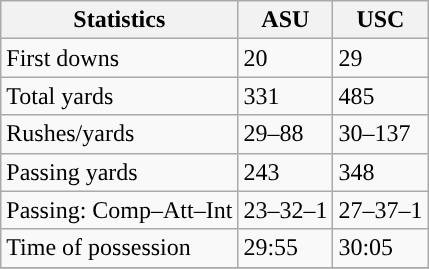<table class="wikitable" style="float: left;">
<tr>
<th>Statistics</th>
<th>ASU</th>
<th>USC</th>
</tr>
<tr>
<td>First downs</td>
<td>20</td>
<td>29</td>
</tr>
<tr>
<td>Total yards</td>
<td>331</td>
<td>485</td>
</tr>
<tr>
<td>Rushes/yards</td>
<td>29–88</td>
<td>30–137</td>
</tr>
<tr>
<td>Passing yards</td>
<td>243</td>
<td>348</td>
</tr>
<tr>
<td>Passing: Comp–Att–Int</td>
<td>23–32–1</td>
<td>27–37–1</td>
</tr>
<tr>
<td>Time of possession</td>
<td>29:55</td>
<td>30:05</td>
</tr>
<tr>
</tr>
</table>
